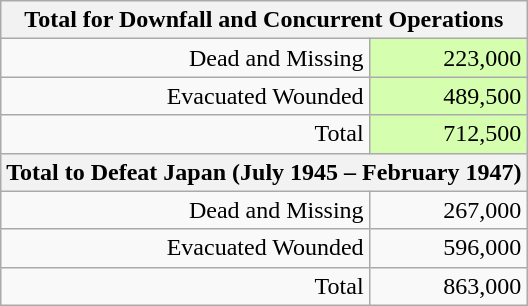<table class="wikitable mw-collapsible">
<tr>
<th colspan="2">Total for Downfall and Concurrent Operations</th>
</tr>
<tr style="text-align: right;">
<td>Dead and Missing</td>
<td style="background: #d5ffaf;">223,000</td>
</tr>
<tr style="text-align: right;">
<td>Evacuated Wounded</td>
<td style="background: #d5ffaf;">489,500</td>
</tr>
<tr style="text-align: right;">
<td>Total</td>
<td style="background: #d5ffaf;">712,500</td>
</tr>
<tr>
<th colspan="2">Total to Defeat Japan (July 1945 – February 1947)</th>
</tr>
<tr style="text-align: right;">
<td>Dead and Missing</td>
<td>267,000</td>
</tr>
<tr style="text-align: right;">
<td>Evacuated Wounded</td>
<td>596,000</td>
</tr>
<tr style="text-align: right;">
<td>Total</td>
<td>863,000</td>
</tr>
</table>
